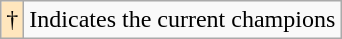<table class="wikitable">
<tr>
<td style="background-color:#FFE6BD">†</td>
<td>Indicates the current champions</td>
</tr>
</table>
